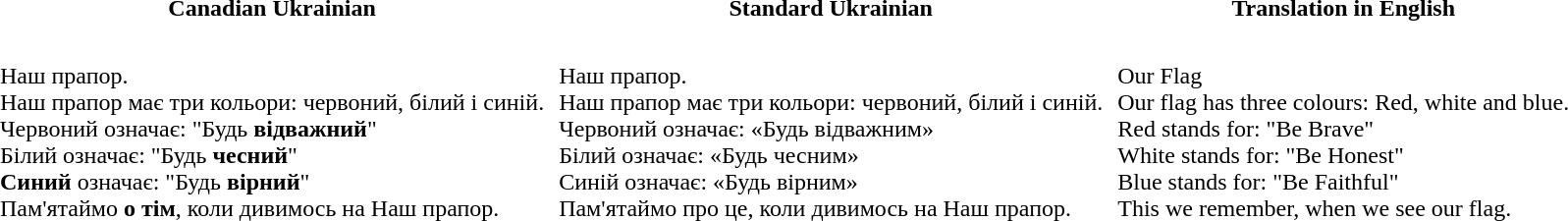<table cellpadding=4>
<tr>
<th>Canadian Ukrainian</th>
<th>Standard Ukrainian</th>
<th>Translation in English</th>
</tr>
<tr style="vertical-align:top; white-space:wrap;">
<td><br>Наш прапор.<br>Наш прапор має три кольори: червоний, білий і синій.<br>Червоний означає:  "Будь <strong>відважний</strong>"<br>
Білий означає:  "Будь <strong>чесний</strong>"<br>
<strong>Синий</strong> означає:  "Будь <strong>вірний</strong>"<br>Пам'ятаймо <strong>о тім</strong>, коли дивимось на Наш прапор.<br></td>
<td><br>Наш прапор.<br>Наш прапор має три кольори: червоний, білий і синій.<br>Червоний означає: «Будь відважним»<br>
Білий означає: «Будь чесним»<br>
Синій означає: «Будь вірним»<br>Пам'ятаймо про це, коли дивимось на Наш прапор.<br></td>
<td><br>Our Flag<br>Our flag has three colours: Red, white and blue.<br>Red stands for: "Be Brave"<br>
White stands for: "Be Honest"<br>
Blue stands for: "Be Faithful"<br>This we remember, when we see our flag.<br></td>
</tr>
</table>
